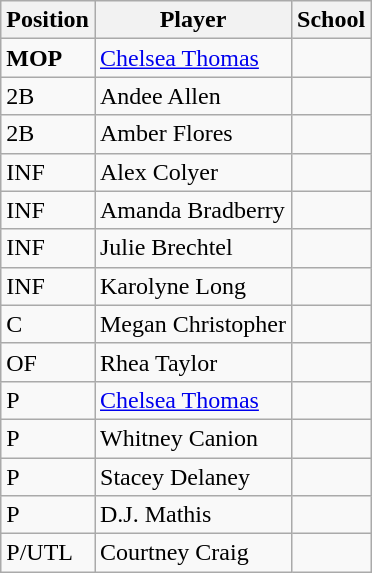<table class="wikitable">
<tr>
<th>Position</th>
<th>Player</th>
<th>School</th>
</tr>
<tr>
<td><strong>MOP</strong></td>
<td><a href='#'>Chelsea Thomas</a></td>
<td></td>
</tr>
<tr>
<td>2B</td>
<td>Andee Allen</td>
<td></td>
</tr>
<tr>
<td>2B</td>
<td>Amber Flores</td>
<td></td>
</tr>
<tr>
<td>INF</td>
<td>Alex Colyer</td>
<td></td>
</tr>
<tr>
<td>INF</td>
<td>Amanda Bradberry</td>
<td></td>
</tr>
<tr>
<td>INF</td>
<td>Julie Brechtel</td>
<td></td>
</tr>
<tr>
<td>INF</td>
<td>Karolyne Long</td>
<td></td>
</tr>
<tr>
<td>C</td>
<td>Megan Christopher</td>
<td></td>
</tr>
<tr>
<td>OF</td>
<td>Rhea Taylor</td>
<td></td>
</tr>
<tr>
<td>P</td>
<td><a href='#'>Chelsea Thomas</a></td>
<td></td>
</tr>
<tr>
<td>P</td>
<td>Whitney Canion</td>
<td></td>
</tr>
<tr>
<td>P</td>
<td>Stacey Delaney</td>
<td></td>
</tr>
<tr>
<td>P</td>
<td>D.J. Mathis</td>
<td></td>
</tr>
<tr>
<td>P/UTL</td>
<td>Courtney Craig</td>
<td></td>
</tr>
</table>
